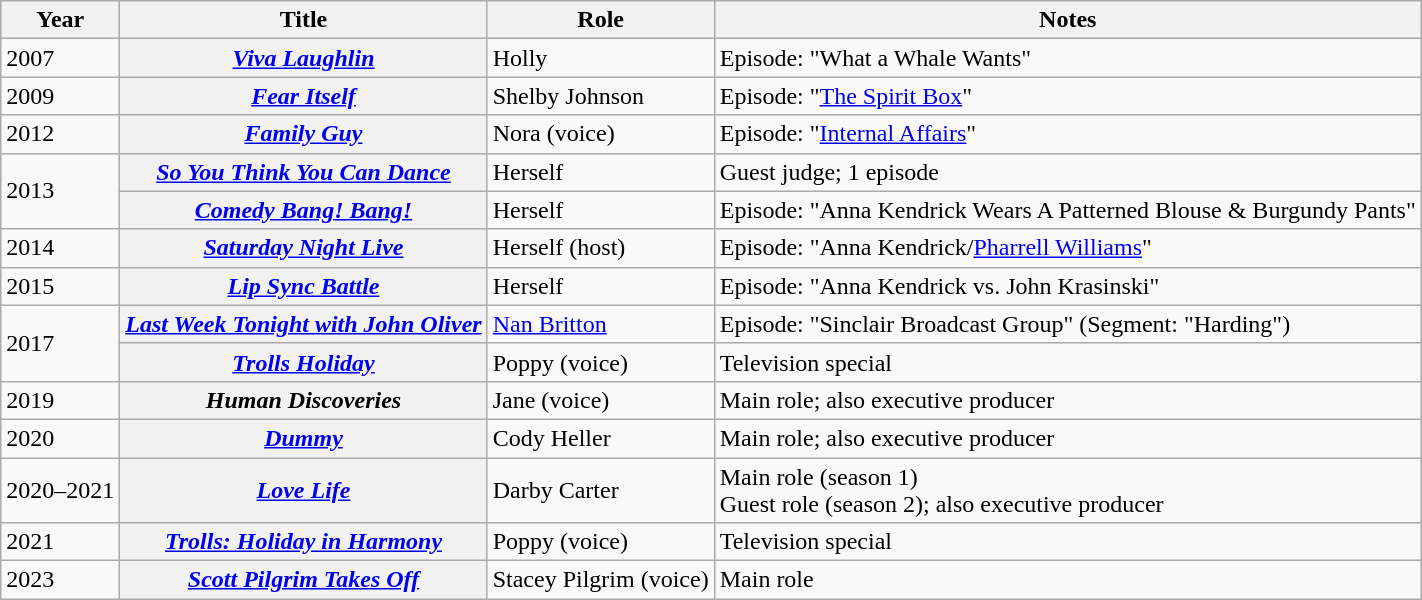<table class="wikitable plainrowheaders sortable">
<tr>
<th scope="col">Year</th>
<th scope="col">Title</th>
<th scope="col">Role</th>
<th scope="col" class="unsortable">Notes</th>
</tr>
<tr>
<td>2007</td>
<th scope="row"><em><a href='#'>Viva Laughlin</a></em></th>
<td>Holly</td>
<td>Episode: "What a Whale Wants"</td>
</tr>
<tr>
<td>2009</td>
<th scope="row"><em><a href='#'>Fear Itself</a></em></th>
<td>Shelby Johnson</td>
<td>Episode: "<a href='#'>The Spirit Box</a>"</td>
</tr>
<tr>
<td>2012</td>
<th scope="row"><em><a href='#'>Family Guy</a></em></th>
<td>Nora (voice)</td>
<td>Episode: "<a href='#'>Internal Affairs</a>"</td>
</tr>
<tr>
<td rowspan="2">2013</td>
<th scope="row"><em><a href='#'>So You Think You Can Dance</a></em></th>
<td>Herself</td>
<td>Guest judge; 1 episode</td>
</tr>
<tr>
<th scope="row"><em><a href='#'>Comedy Bang! Bang!</a></em></th>
<td>Herself</td>
<td>Episode: "Anna Kendrick Wears A Patterned Blouse & Burgundy Pants"</td>
</tr>
<tr>
<td>2014</td>
<th scope="row"><em><a href='#'>Saturday Night Live</a></em></th>
<td>Herself (host)</td>
<td>Episode: "Anna Kendrick/<a href='#'>Pharrell Williams</a>"</td>
</tr>
<tr>
<td>2015</td>
<th scope="row"><em><a href='#'>Lip Sync Battle</a></em></th>
<td>Herself</td>
<td>Episode: "Anna Kendrick vs. John Krasinski"</td>
</tr>
<tr>
<td rowspan="2">2017</td>
<th scope="row"><em><a href='#'>Last Week Tonight with John Oliver</a></em></th>
<td><a href='#'>Nan Britton</a></td>
<td>Episode: "Sinclair Broadcast Group" (Segment: "Harding")</td>
</tr>
<tr>
<th scope="row"><em><a href='#'>Trolls Holiday</a></em></th>
<td>Poppy (voice)</td>
<td>Television special</td>
</tr>
<tr>
<td>2019</td>
<th scope="row"><em>Human Discoveries</em></th>
<td>Jane (voice)</td>
<td>Main role; also executive producer</td>
</tr>
<tr>
<td>2020</td>
<th scope="row"><em><a href='#'>Dummy</a></em></th>
<td>Cody Heller</td>
<td>Main role; also executive producer</td>
</tr>
<tr>
<td>2020–2021</td>
<th scope="row"><em><a href='#'>Love Life</a></em></th>
<td>Darby Carter</td>
<td>Main role (season 1)<br>Guest role (season 2); also executive producer</td>
</tr>
<tr>
<td>2021</td>
<th scope="row"><em><a href='#'>Trolls: Holiday in Harmony</a></em></th>
<td>Poppy (voice)</td>
<td>Television special</td>
</tr>
<tr>
<td>2023</td>
<th scope="row"><em><a href='#'>Scott Pilgrim Takes Off</a></em></th>
<td>Stacey Pilgrim (voice)</td>
<td>Main role</td>
</tr>
</table>
